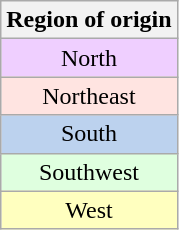<table class="wikitable">
<tr>
<th>Region of origin</th>
</tr>
<tr align="center">
<td style="background:#efcfff">North</td>
</tr>
<tr align="center">
<td bgcolor=#FFE4E1>Northeast</td>
</tr>
<tr align="center">
<td bgcolor=#BCD2EE>South</td>
</tr>
<tr align="center">
<td style="background:#dfffdf">Southwest</td>
</tr>
<tr align="center">
<td style="background:#ffffbf">West</td>
</tr>
</table>
